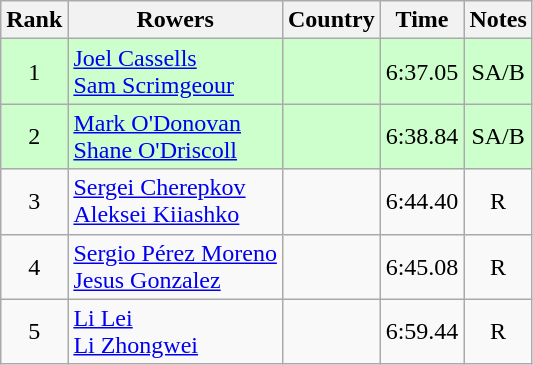<table class="wikitable" style="text-align:center">
<tr>
<th>Rank</th>
<th>Rowers</th>
<th>Country</th>
<th>Time</th>
<th>Notes</th>
</tr>
<tr bgcolor=ccffcc>
<td>1</td>
<td align="left"><a href='#'>Joel Cassells</a><br><a href='#'>Sam Scrimgeour</a></td>
<td align="left"></td>
<td>6:37.05</td>
<td>SA/B</td>
</tr>
<tr bgcolor=ccffcc>
<td>2</td>
<td align="left"><a href='#'>Mark O'Donovan</a><br><a href='#'>Shane O'Driscoll</a></td>
<td align="left"></td>
<td>6:38.84</td>
<td>SA/B</td>
</tr>
<tr>
<td>3</td>
<td align="left"><a href='#'>Sergei Cherepkov</a><br><a href='#'>Aleksei Kiiashko</a></td>
<td align="left"></td>
<td>6:44.40</td>
<td>R</td>
</tr>
<tr>
<td>4</td>
<td align="left"><a href='#'>Sergio Pérez Moreno</a><br><a href='#'>Jesus Gonzalez</a></td>
<td align="left"></td>
<td>6:45.08</td>
<td>R</td>
</tr>
<tr>
<td>5</td>
<td align="left"><a href='#'>Li Lei</a><br><a href='#'>Li Zhongwei</a></td>
<td align="left"></td>
<td>6:59.44</td>
<td>R</td>
</tr>
</table>
